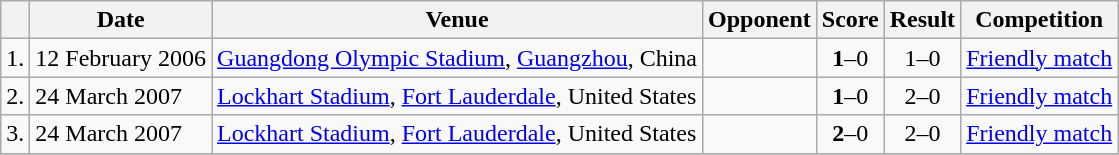<table class="wikitable">
<tr>
<th></th>
<th>Date</th>
<th>Venue</th>
<th>Opponent</th>
<th>Score</th>
<th>Result</th>
<th>Competition</th>
</tr>
<tr>
<td align="center">1.</td>
<td>12 February 2006</td>
<td><a href='#'>Guangdong Olympic Stadium</a>, <a href='#'>Guangzhou</a>, China</td>
<td></td>
<td align="center"><strong>1</strong>–0</td>
<td align="center">1–0</td>
<td><a href='#'>Friendly match</a></td>
</tr>
<tr>
<td align="center">2.</td>
<td>24 March 2007</td>
<td><a href='#'>Lockhart Stadium</a>, <a href='#'>Fort Lauderdale</a>, United States</td>
<td></td>
<td align="center"><strong>1</strong>–0</td>
<td align="center">2–0</td>
<td><a href='#'>Friendly match</a></td>
</tr>
<tr>
<td align="center">3.</td>
<td>24 March 2007</td>
<td><a href='#'>Lockhart Stadium</a>, <a href='#'>Fort Lauderdale</a>, United States</td>
<td></td>
<td align="center"><strong>2</strong>–0</td>
<td align="center">2–0</td>
<td><a href='#'>Friendly match</a></td>
</tr>
<tr>
</tr>
</table>
